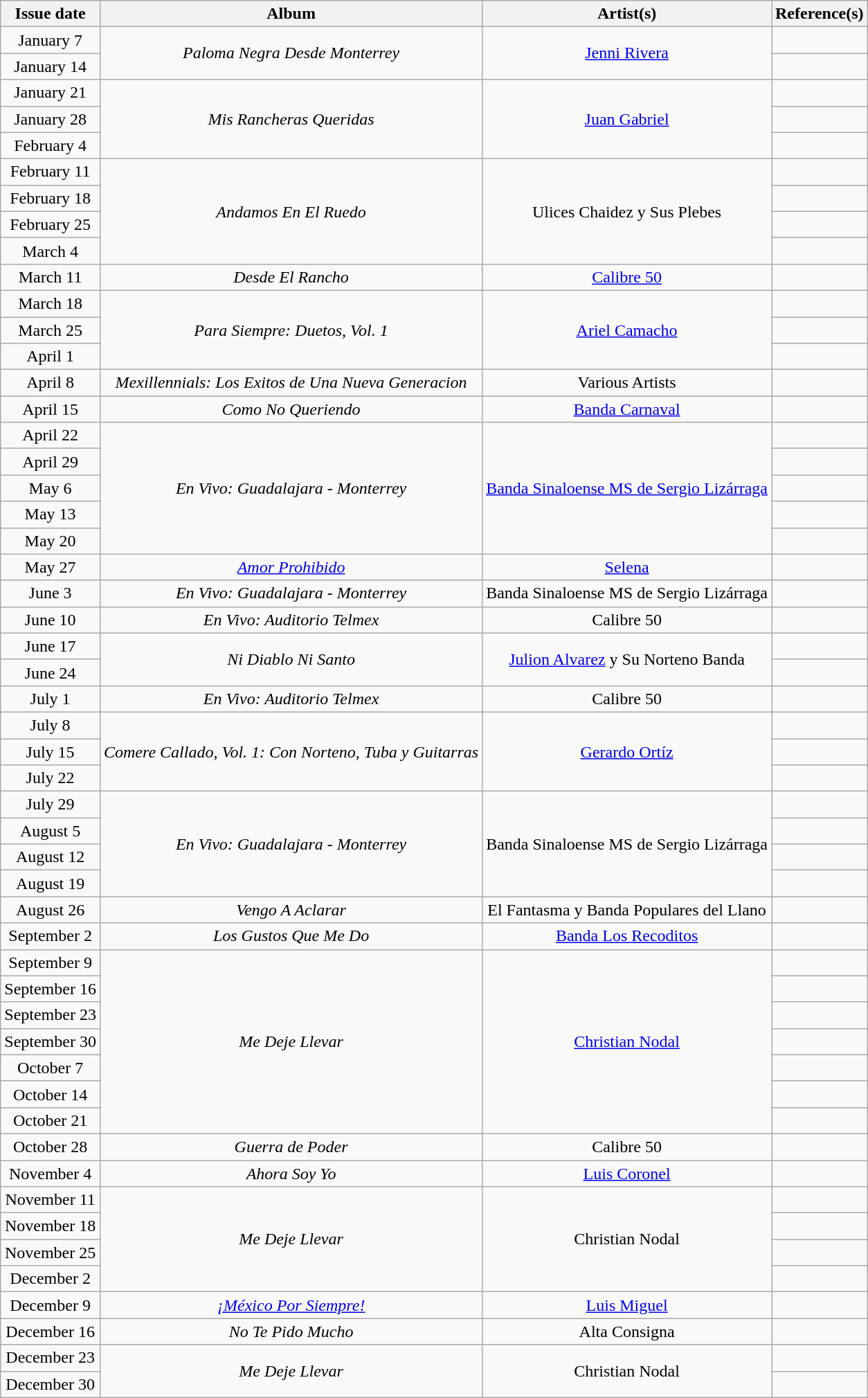<table class="wikitable" style="text-align: center">
<tr>
<th>Issue date</th>
<th>Album</th>
<th>Artist(s)</th>
<th class="unsortable">Reference(s)</th>
</tr>
<tr>
<td>January 7</td>
<td rowspan=2><em>Paloma Negra Desde Monterrey</em></td>
<td rowspan=2><a href='#'>Jenni Rivera</a></td>
<td></td>
</tr>
<tr>
<td>January 14</td>
<td></td>
</tr>
<tr>
<td>January 21</td>
<td rowspan=3><em>Mis Rancheras Queridas</em></td>
<td rowspan=3><a href='#'>Juan Gabriel</a></td>
<td></td>
</tr>
<tr>
<td>January 28</td>
<td></td>
</tr>
<tr>
<td>February 4</td>
<td></td>
</tr>
<tr>
<td>February 11</td>
<td rowspan=4><em>Andamos En El Ruedo</em></td>
<td rowspan=4>Ulices Chaidez y Sus Plebes</td>
<td></td>
</tr>
<tr>
<td>February 18</td>
<td></td>
</tr>
<tr>
<td>February 25</td>
<td></td>
</tr>
<tr>
<td>March 4</td>
<td></td>
</tr>
<tr>
<td>March 11</td>
<td><em>Desde El Rancho</em></td>
<td><a href='#'>Calibre 50</a></td>
<td></td>
</tr>
<tr>
<td>March 18</td>
<td rowspan=3><em>Para Siempre: Duetos, Vol. 1</em></td>
<td rowspan=3><a href='#'>Ariel Camacho</a></td>
<td></td>
</tr>
<tr>
<td>March 25</td>
<td></td>
</tr>
<tr>
<td>April 1</td>
<td></td>
</tr>
<tr>
<td>April 8</td>
<td><em>Mexillennials: Los Exitos de Una Nueva Generacion</em></td>
<td>Various Artists</td>
<td></td>
</tr>
<tr>
<td>April 15</td>
<td><em>Como No Queriendo</em></td>
<td><a href='#'>Banda Carnaval</a></td>
<td></td>
</tr>
<tr>
<td>April 22</td>
<td rowspan=5><em>En Vivo: Guadalajara - Monterrey</em></td>
<td rowspan=5><a href='#'>Banda Sinaloense MS de Sergio Lizárraga</a></td>
<td></td>
</tr>
<tr>
<td>April 29</td>
<td></td>
</tr>
<tr>
<td>May 6</td>
<td></td>
</tr>
<tr>
<td>May 13</td>
<td></td>
</tr>
<tr>
<td>May 20</td>
<td></td>
</tr>
<tr>
<td>May 27</td>
<td><em><a href='#'>Amor Prohibido</a></em></td>
<td><a href='#'>Selena</a></td>
<td></td>
</tr>
<tr>
<td>June 3</td>
<td><em>En Vivo: Guadalajara - Monterrey</em></td>
<td>Banda Sinaloense MS de Sergio Lizárraga</td>
<td></td>
</tr>
<tr>
<td>June 10</td>
<td><em>En Vivo: Auditorio Telmex</em></td>
<td>Calibre 50</td>
<td></td>
</tr>
<tr>
<td>June 17</td>
<td rowspan=2><em>Ni Diablo Ni Santo</em></td>
<td rowspan=2><a href='#'>Julion Alvarez</a> y Su Norteno Banda</td>
<td></td>
</tr>
<tr>
<td>June 24</td>
<td></td>
</tr>
<tr>
<td>July 1</td>
<td><em>En Vivo: Auditorio Telmex</em></td>
<td>Calibre 50</td>
<td></td>
</tr>
<tr>
<td>July 8</td>
<td rowspan=3><em>Comere Callado, Vol. 1: Con Norteno, Tuba y Guitarras</em></td>
<td rowspan=3><a href='#'>Gerardo Ortíz</a></td>
<td></td>
</tr>
<tr>
<td>July 15</td>
<td></td>
</tr>
<tr>
<td>July 22</td>
<td></td>
</tr>
<tr>
<td>July 29</td>
<td rowspan=4><em>En Vivo: Guadalajara - Monterrey</em></td>
<td rowspan=4>Banda Sinaloense MS de Sergio Lizárraga</td>
<td></td>
</tr>
<tr>
<td>August 5</td>
<td></td>
</tr>
<tr>
<td>August 12</td>
<td></td>
</tr>
<tr>
<td>August 19</td>
<td></td>
</tr>
<tr>
<td>August 26</td>
<td><em>Vengo A Aclarar</em></td>
<td>El Fantasma y Banda Populares del Llano</td>
<td></td>
</tr>
<tr>
<td>September 2</td>
<td><em>Los Gustos Que Me Do</em></td>
<td><a href='#'>Banda Los Recoditos</a></td>
<td></td>
</tr>
<tr>
<td>September 9</td>
<td rowspan=7><em>Me Deje Llevar</em></td>
<td rowspan=7><a href='#'>Christian Nodal</a></td>
<td></td>
</tr>
<tr>
<td>September 16</td>
<td></td>
</tr>
<tr>
<td>September 23</td>
<td></td>
</tr>
<tr>
<td>September 30</td>
<td></td>
</tr>
<tr>
<td>October 7</td>
<td></td>
</tr>
<tr>
<td>October 14</td>
<td></td>
</tr>
<tr>
<td>October 21</td>
<td></td>
</tr>
<tr>
<td>October 28</td>
<td><em>Guerra de Poder</em></td>
<td>Calibre 50</td>
<td></td>
</tr>
<tr>
<td>November 4</td>
<td><em>Ahora Soy Yo</em></td>
<td><a href='#'>Luis Coronel</a></td>
<td></td>
</tr>
<tr>
<td>November 11</td>
<td rowspan=4><em>Me Deje Llevar</em></td>
<td rowspan=4>Christian Nodal</td>
<td></td>
</tr>
<tr>
<td>November 18</td>
<td></td>
</tr>
<tr>
<td>November 25</td>
<td></td>
</tr>
<tr>
<td>December 2</td>
<td></td>
</tr>
<tr>
<td>December 9</td>
<td><em><a href='#'>¡México Por Siempre!</a></em></td>
<td><a href='#'>Luis Miguel</a></td>
<td></td>
</tr>
<tr>
<td>December 16</td>
<td><em>No Te Pido Mucho</em></td>
<td>Alta Consigna</td>
<td></td>
</tr>
<tr>
<td>December 23</td>
<td rowspan=2><em>Me Deje Llevar</em></td>
<td rowspan=2>Christian Nodal</td>
<td></td>
</tr>
<tr>
<td>December 30</td>
<td></td>
</tr>
</table>
